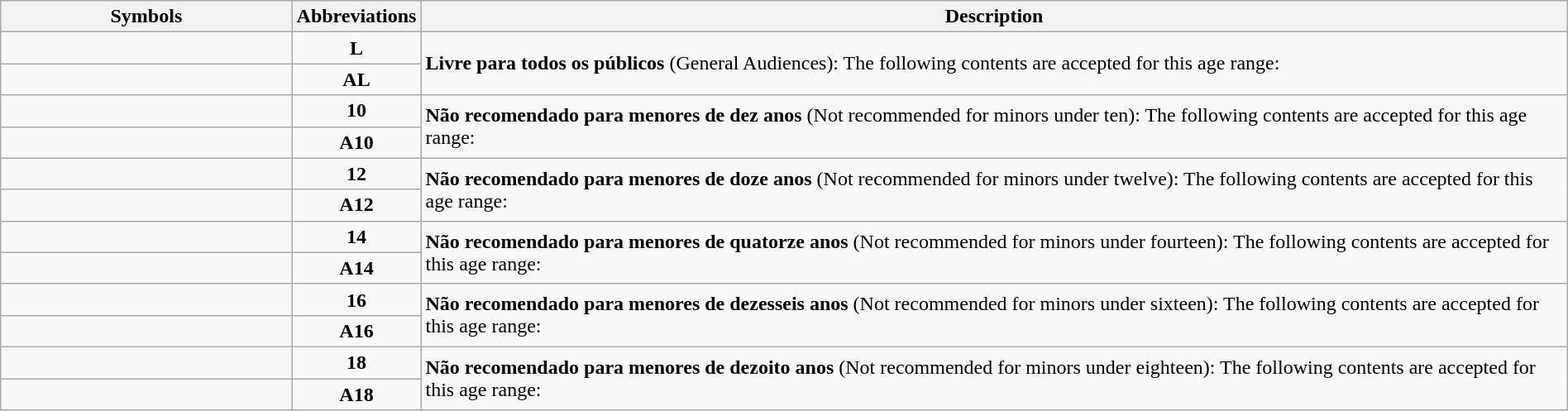<table class="wikitable" border="1" width="100%">
<tr style="background-color: #ececec;">
<th width="20%">Symbols</th>
<th>Abbreviations</th>
<th width="80%">Description</th>
</tr>
<tr>
<td></td>
<td align="center"><strong>L</strong></td>
<td rowspan="2"><strong>Livre para todos os públicos</strong> (General Audiences): The following contents are accepted for this age range:<br></td>
</tr>
<tr>
<td></td>
<td align="center"><strong>AL</strong></td>
</tr>
<tr>
<td></td>
<td align="center"><strong>10</strong></td>
<td rowspan="2"><strong>Não recomendado para menores de dez anos</strong> (Not recommended for minors under ten): The following contents are accepted for this age range:<br></td>
</tr>
<tr>
<td></td>
<td align="center"><strong>A10</strong></td>
</tr>
<tr>
<td></td>
<td align="center"><strong>12</strong></td>
<td rowspan="2"><strong>Não recomendado para menores de doze anos</strong> (Not recommended for minors under twelve): The following contents are accepted for this age range:<br></td>
</tr>
<tr>
<td></td>
<td align="center"><strong>A12</strong></td>
</tr>
<tr>
<td></td>
<td align="center"><strong>14</strong></td>
<td rowspan="2"><strong>Não recomendado para menores de quatorze anos</strong> (Not recommended for minors under fourteen): The following contents are accepted for this age range:<br></td>
</tr>
<tr>
<td></td>
<td align="center"><strong>A14</strong></td>
</tr>
<tr>
<td></td>
<td align="center"><strong>16</strong></td>
<td rowspan="2"><strong>Não recomendado para menores de dezesseis anos</strong> (Not recommended for minors under sixteen): The following contents are accepted for this age range:<br></td>
</tr>
<tr>
<td></td>
<td align="center"><strong>A16</strong></td>
</tr>
<tr>
<td></td>
<td align="center"><strong>18</strong></td>
<td rowspan="2"><strong>Não recomendado para menores de dezoito anos</strong> (Not recommended for minors under eighteen): The following contents are accepted for this age range:<br></td>
</tr>
<tr>
<td></td>
<td align="center"><strong>A18</strong></td>
</tr>
</table>
